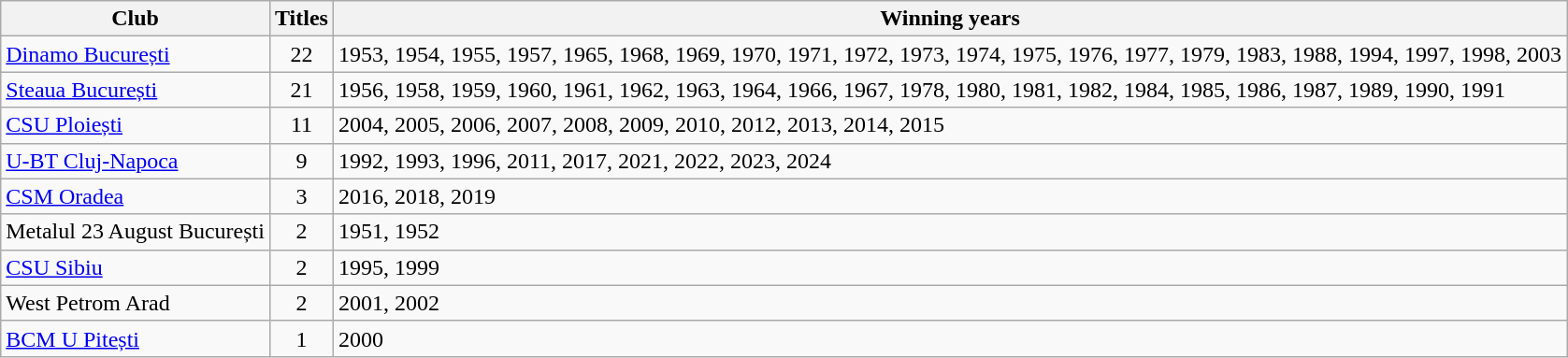<table class="wikitable">
<tr>
<th>Club</th>
<th>Titles</th>
<th>Winning years</th>
</tr>
<tr>
<td><a href='#'>Dinamo București</a></td>
<td align="center">22</td>
<td>1953, 1954, 1955, 1957, 1965, 1968, 1969, 1970, 1971, 1972, 1973, 1974, 1975, 1976, 1977, 1979, 1983, 1988, 1994, 1997, 1998, 2003</td>
</tr>
<tr>
<td><a href='#'>Steaua București</a></td>
<td align="center">21</td>
<td>1956, 1958, 1959, 1960, 1961, 1962, 1963, 1964, 1966, 1967, 1978, 1980, 1981, 1982, 1984, 1985, 1986, 1987, 1989, 1990, 1991</td>
</tr>
<tr>
<td><a href='#'>CSU Ploiești</a></td>
<td align="center">11</td>
<td>2004, 2005, 2006, 2007, 2008, 2009, 2010, 2012, 2013, 2014, 2015</td>
</tr>
<tr>
<td><a href='#'>U-BT Cluj-Napoca</a></td>
<td align="center">9</td>
<td>1992, 1993, 1996, 2011, 2017, 2021, 2022, 2023, 2024</td>
</tr>
<tr>
<td><a href='#'>CSM Oradea</a></td>
<td align="center">3</td>
<td>2016, 2018, 2019</td>
</tr>
<tr>
<td>Metalul 23 August București</td>
<td align="center">2</td>
<td>1951, 1952</td>
</tr>
<tr>
<td><a href='#'>CSU Sibiu</a></td>
<td align="center">2</td>
<td>1995, 1999</td>
</tr>
<tr>
<td>West Petrom Arad</td>
<td align="center">2</td>
<td>2001, 2002</td>
</tr>
<tr>
<td><a href='#'>BCM U Pitești</a></td>
<td align="center">1</td>
<td>2000</td>
</tr>
</table>
